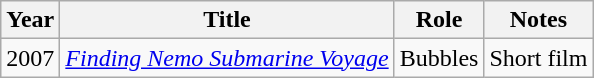<table class = "wikitable sortable">
<tr>
<th>Year</th>
<th>Title</th>
<th>Role</th>
<th>Notes</th>
</tr>
<tr>
<td>2007</td>
<td><em><a href='#'>Finding Nemo Submarine Voyage</a></em></td>
<td>Bubbles</td>
<td>Short film</td>
</tr>
</table>
